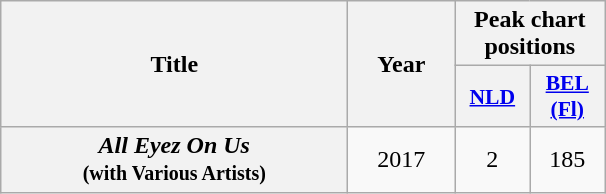<table class="wikitable plainrowheaders" style="text-align:center;">
<tr>
<th scope="col" rowspan="2" style="width:14em;">Title</th>
<th scope="col" rowspan="2" style="width:4em;">Year</th>
<th scope="col" colspan="2">Peak chart positions</th>
</tr>
<tr>
<th scope="col" style="width:3em;font-size:90%;"><a href='#'>NLD</a><br></th>
<th scope="col" style="width:3em;font-size:90%;"><a href='#'>BEL<br>(Fl)</a><br></th>
</tr>
<tr>
<th scope="row"><em>All Eyez On Us</em> <br><small>(with Various Artists)</small></th>
<td>2017</td>
<td>2</td>
<td>185</td>
</tr>
</table>
